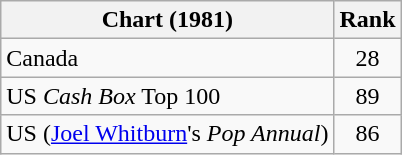<table class="wikitable">
<tr>
<th align="left">Chart (1981)</th>
<th style="text-align:center;">Rank</th>
</tr>
<tr>
<td>Canada</td>
<td style="text-align:center;">28</td>
</tr>
<tr>
<td>US <em>Cash Box</em> Top 100</td>
<td style="text-align:center;">89</td>
</tr>
<tr>
<td>US (<a href='#'>Joel Whitburn</a>'s <em>Pop Annual</em>)</td>
<td style="text-align:center;">86</td>
</tr>
</table>
